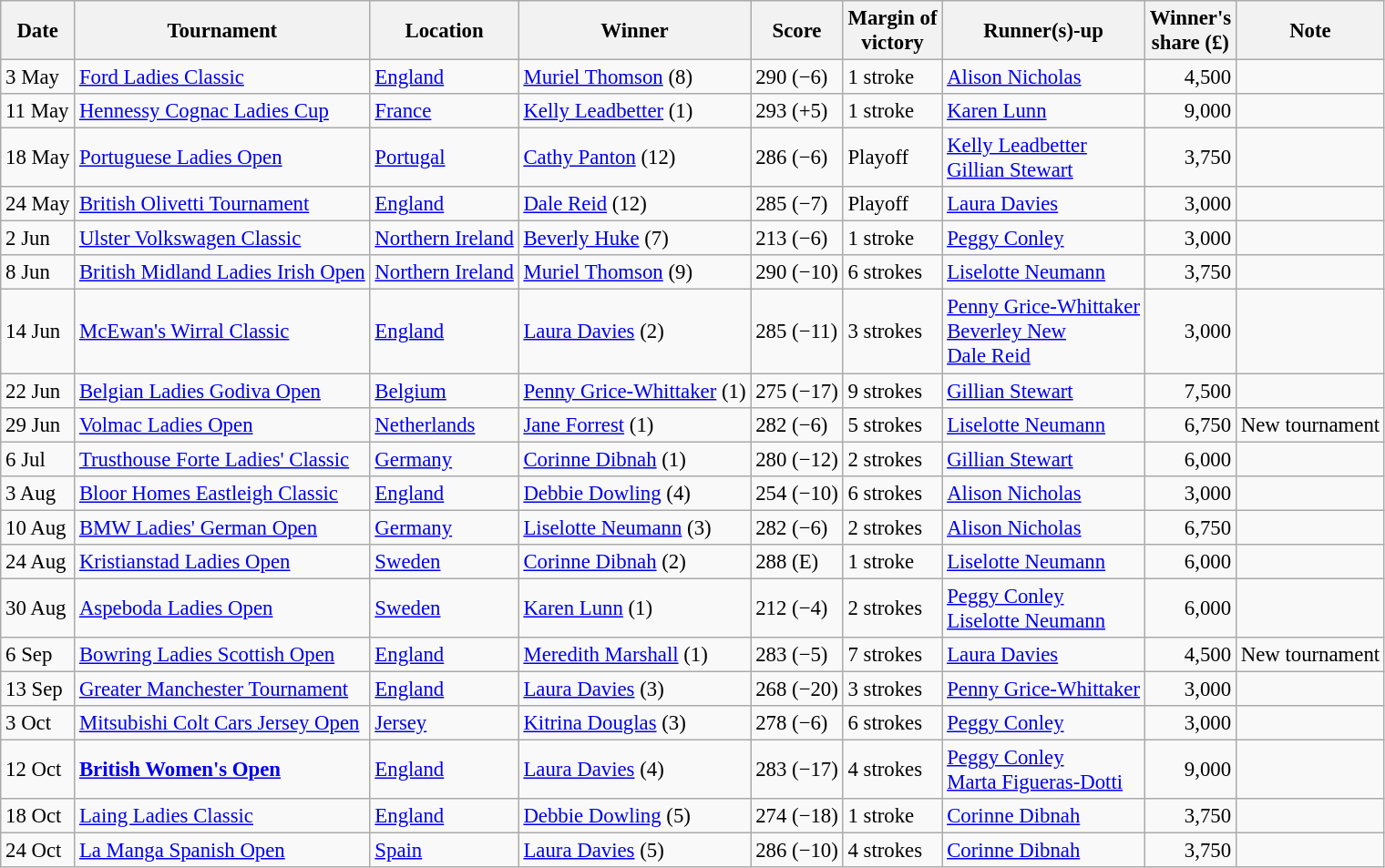<table class="wikitable sortable" style="font-size:95%">
<tr>
<th>Date</th>
<th>Tournament</th>
<th>Location</th>
<th>Winner</th>
<th>Score</th>
<th>Margin of<br>victory</th>
<th>Runner(s)-up</th>
<th>Winner's<br>share (£)</th>
<th>Note</th>
</tr>
<tr>
<td>3 May</td>
<td><a href='#'>Ford Ladies Classic</a></td>
<td><a href='#'>England</a></td>
<td> <a href='#'>Muriel Thomson</a> (8)</td>
<td>290 (−6)</td>
<td>1 stroke</td>
<td> <a href='#'>Alison Nicholas</a></td>
<td align=right>4,500</td>
<td></td>
</tr>
<tr>
<td>11 May</td>
<td><a href='#'>Hennessy Cognac Ladies Cup</a></td>
<td><a href='#'>France</a></td>
<td> <a href='#'>Kelly Leadbetter</a> (1)</td>
<td>293 (+5)</td>
<td>1 stroke</td>
<td> <a href='#'>Karen Lunn</a></td>
<td align=right>9,000</td>
<td></td>
</tr>
<tr>
<td>18 May</td>
<td><a href='#'>Portuguese Ladies Open</a></td>
<td><a href='#'>Portugal</a></td>
<td> <a href='#'>Cathy Panton</a> (12)</td>
<td>286 (−6)</td>
<td>Playoff</td>
<td> <a href='#'>Kelly Leadbetter</a><br> <a href='#'>Gillian Stewart</a></td>
<td align="right">3,750</td>
<td></td>
</tr>
<tr>
<td>24 May</td>
<td><a href='#'>British Olivetti Tournament</a></td>
<td><a href='#'>England</a></td>
<td> <a href='#'>Dale Reid</a> (12)</td>
<td>285 (−7)</td>
<td>Playoff</td>
<td> <a href='#'>Laura Davies</a></td>
<td align=right>3,000</td>
<td></td>
</tr>
<tr>
<td>2 Jun</td>
<td><a href='#'>Ulster Volkswagen Classic</a></td>
<td><a href='#'>Northern Ireland</a></td>
<td> <a href='#'>Beverly Huke</a> (7)</td>
<td>213 (−6)</td>
<td>1 stroke</td>
<td> <a href='#'>Peggy Conley</a></td>
<td align=right>3,000</td>
<td></td>
</tr>
<tr>
<td>8 Jun</td>
<td><a href='#'>British Midland Ladies Irish Open</a></td>
<td><a href='#'>Northern Ireland</a></td>
<td> <a href='#'>Muriel Thomson</a> (9)</td>
<td>290 (−10)</td>
<td>6 strokes</td>
<td> <a href='#'>Liselotte Neumann</a></td>
<td align=right>3,750</td>
<td></td>
</tr>
<tr>
<td>14 Jun</td>
<td><a href='#'>McEwan's Wirral Classic</a></td>
<td><a href='#'>England</a></td>
<td> <a href='#'>Laura Davies</a> (2)</td>
<td>285 (−11)</td>
<td>3 strokes</td>
<td> <a href='#'>Penny Grice-Whittaker</a><br> <a href='#'>Beverley New</a><br> <a href='#'>Dale Reid</a></td>
<td align=right>3,000</td>
<td></td>
</tr>
<tr>
<td>22 Jun</td>
<td><a href='#'>Belgian Ladies Godiva Open</a></td>
<td><a href='#'>Belgium</a></td>
<td> <a href='#'>Penny Grice-Whittaker</a> (1)</td>
<td>275 (−17)</td>
<td>9 strokes</td>
<td> <a href='#'>Gillian Stewart</a></td>
<td align=right>7,500</td>
<td></td>
</tr>
<tr>
<td>29 Jun</td>
<td><a href='#'>Volmac Ladies Open</a></td>
<td><a href='#'>Netherlands</a></td>
<td> <a href='#'>Jane Forrest</a> (1)</td>
<td>282 (−6)</td>
<td>5 strokes</td>
<td> <a href='#'>Liselotte Neumann</a></td>
<td align=right>6,750</td>
<td>New tournament</td>
</tr>
<tr>
<td>6 Jul</td>
<td><a href='#'>Trusthouse Forte Ladies' Classic</a></td>
<td><a href='#'>Germany</a></td>
<td> <a href='#'>Corinne Dibnah</a> (1)</td>
<td>280 (−12)</td>
<td>2 strokes</td>
<td> <a href='#'>Gillian Stewart</a></td>
<td align=right>6,000</td>
<td></td>
</tr>
<tr>
<td>3 Aug</td>
<td><a href='#'>Bloor Homes Eastleigh Classic</a></td>
<td><a href='#'>England</a></td>
<td> <a href='#'>Debbie Dowling</a> (4)</td>
<td>254 (−10)</td>
<td>6 strokes</td>
<td> <a href='#'>Alison Nicholas</a></td>
<td align=right>3,000</td>
<td></td>
</tr>
<tr>
<td>10 Aug</td>
<td><a href='#'>BMW Ladies' German Open</a></td>
<td><a href='#'>Germany</a></td>
<td> <a href='#'>Liselotte Neumann</a> (3)</td>
<td>282 (−6)</td>
<td>2 strokes</td>
<td> <a href='#'>Alison Nicholas</a></td>
<td align=right>6,750</td>
<td></td>
</tr>
<tr>
<td>24 Aug</td>
<td><a href='#'>Kristianstad Ladies Open</a></td>
<td><a href='#'>Sweden</a></td>
<td> <a href='#'>Corinne Dibnah</a> (2)</td>
<td>288 (E)</td>
<td>1 stroke</td>
<td> <a href='#'>Liselotte Neumann</a></td>
<td align=right>6,000</td>
<td></td>
</tr>
<tr>
<td>30 Aug</td>
<td><a href='#'>Aspeboda Ladies Open</a></td>
<td><a href='#'>Sweden</a></td>
<td> <a href='#'>Karen Lunn</a> (1)</td>
<td>212 (−4)</td>
<td>2 strokes</td>
<td> <a href='#'>Peggy Conley</a><br> <a href='#'>Liselotte Neumann</a></td>
<td align=right>6,000</td>
<td></td>
</tr>
<tr>
<td>6 Sep</td>
<td><a href='#'>Bowring Ladies Scottish Open</a></td>
<td><a href='#'>England</a></td>
<td> <a href='#'>Meredith Marshall</a> (1)</td>
<td>283 (−5)</td>
<td>7 strokes</td>
<td> <a href='#'>Laura Davies</a></td>
<td align=right>4,500</td>
<td>New tournament</td>
</tr>
<tr>
<td>13 Sep</td>
<td><a href='#'>Greater Manchester Tournament</a></td>
<td><a href='#'>England</a></td>
<td> <a href='#'>Laura Davies</a> (3)</td>
<td>268 (−20)</td>
<td>3 strokes</td>
<td> <a href='#'>Penny Grice-Whittaker</a></td>
<td align=right>3,000</td>
<td></td>
</tr>
<tr>
<td>3 Oct</td>
<td><a href='#'>Mitsubishi Colt Cars Jersey Open</a></td>
<td><a href='#'>Jersey</a></td>
<td> <a href='#'>Kitrina Douglas</a> (3)</td>
<td>278 (−6)</td>
<td>6 strokes</td>
<td> <a href='#'>Peggy Conley</a></td>
<td align=right>3,000</td>
<td></td>
</tr>
<tr>
<td>12 Oct</td>
<td><strong><a href='#'>British Women's Open</a></strong></td>
<td><a href='#'>England</a></td>
<td> <a href='#'>Laura Davies</a> (4)</td>
<td>283 (−17)</td>
<td>4 strokes</td>
<td> <a href='#'>Peggy Conley</a><br> <a href='#'>Marta Figueras-Dotti</a></td>
<td align=right>9,000</td>
<td><strong></strong></td>
</tr>
<tr>
<td>18 Oct</td>
<td><a href='#'>Laing Ladies Classic</a></td>
<td><a href='#'>England</a></td>
<td> <a href='#'>Debbie Dowling</a> (5)</td>
<td>274 (−18)</td>
<td>1 stroke</td>
<td> <a href='#'>Corinne Dibnah</a></td>
<td align=right>3,750</td>
<td></td>
</tr>
<tr>
<td>24 Oct</td>
<td><a href='#'>La Manga Spanish Open</a></td>
<td><a href='#'>Spain</a></td>
<td> <a href='#'>Laura Davies</a> (5)</td>
<td>286 (−10)</td>
<td>4 strokes</td>
<td> <a href='#'>Corinne Dibnah</a></td>
<td align=right>3,750</td>
<td></td>
</tr>
</table>
